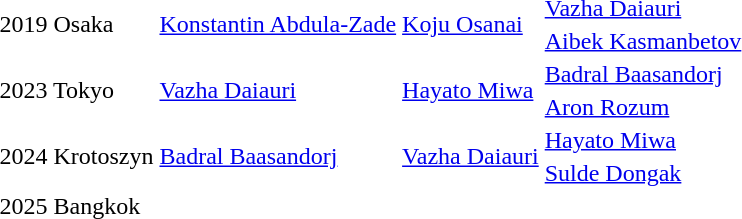<table>
<tr>
<td rowspan=2>2019 Osaka</td>
<td rowspan=2> <a href='#'>Konstantin Abdula-Zade</a></td>
<td rowspan=2> <a href='#'>Koju Osanai</a></td>
<td> <a href='#'>Vazha Daiauri</a></td>
</tr>
<tr>
<td> <a href='#'>Aibek Kasmanbetov</a></td>
</tr>
<tr>
<td rowspan=2>2023 Tokyo</td>
<td rowspan=2> <a href='#'>Vazha Daiauri</a></td>
<td rowspan=2> <a href='#'>Hayato Miwa</a></td>
<td> <a href='#'>Badral Baasandorj</a></td>
</tr>
<tr>
<td> <a href='#'>Aron Rozum</a></td>
</tr>
<tr>
<td rowspan=2>2024 Krotoszyn</td>
<td rowspan=2> <a href='#'>Badral Baasandorj</a></td>
<td rowspan=2> <a href='#'>Vazha Daiauri</a></td>
<td> <a href='#'>Hayato Miwa</a></td>
</tr>
<tr>
<td> <a href='#'>Sulde Dongak</a></td>
</tr>
<tr>
<td rowspan=2>2025 Bangkok</td>
<td rowspan=2></td>
<td rowspan=2></td>
<td></td>
</tr>
<tr>
<td></td>
</tr>
</table>
